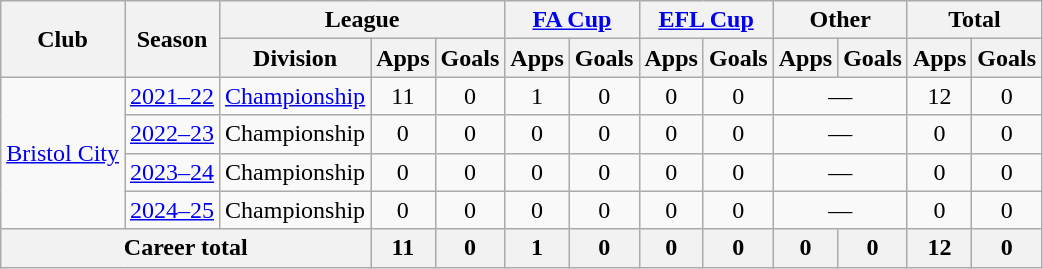<table class="wikitable" style="text-align: center;">
<tr>
<th rowspan="2">Club</th>
<th rowspan="2">Season</th>
<th colspan="3">League</th>
<th colspan="2"><a href='#'>FA Cup</a></th>
<th colspan="2"><a href='#'>EFL Cup</a></th>
<th colspan="2">Other</th>
<th colspan="2">Total</th>
</tr>
<tr>
<th>Division</th>
<th>Apps</th>
<th>Goals</th>
<th>Apps</th>
<th>Goals</th>
<th>Apps</th>
<th>Goals</th>
<th>Apps</th>
<th>Goals</th>
<th>Apps</th>
<th>Goals</th>
</tr>
<tr>
<td rowspan="4"><a href='#'>Bristol City</a></td>
<td><a href='#'>2021–22</a></td>
<td><a href='#'>Championship</a></td>
<td>11</td>
<td>0</td>
<td>1</td>
<td>0</td>
<td>0</td>
<td>0</td>
<td colspan=2>—</td>
<td>12</td>
<td>0</td>
</tr>
<tr>
<td><a href='#'>2022–23</a></td>
<td>Championship</td>
<td>0</td>
<td>0</td>
<td>0</td>
<td>0</td>
<td>0</td>
<td>0</td>
<td colspan=2>—</td>
<td>0</td>
<td>0</td>
</tr>
<tr>
<td><a href='#'>2023–24</a></td>
<td>Championship</td>
<td>0</td>
<td>0</td>
<td>0</td>
<td>0</td>
<td>0</td>
<td>0</td>
<td colspan=2>—</td>
<td>0</td>
<td>0</td>
</tr>
<tr>
<td><a href='#'>2024–25</a></td>
<td>Championship</td>
<td>0</td>
<td>0</td>
<td>0</td>
<td>0</td>
<td>0</td>
<td>0</td>
<td colspan=2>—</td>
<td>0</td>
<td>0</td>
</tr>
<tr>
<th colspan="3">Career total</th>
<th>11</th>
<th>0</th>
<th>1</th>
<th>0</th>
<th>0</th>
<th>0</th>
<th>0</th>
<th>0</th>
<th>12</th>
<th>0</th>
</tr>
</table>
